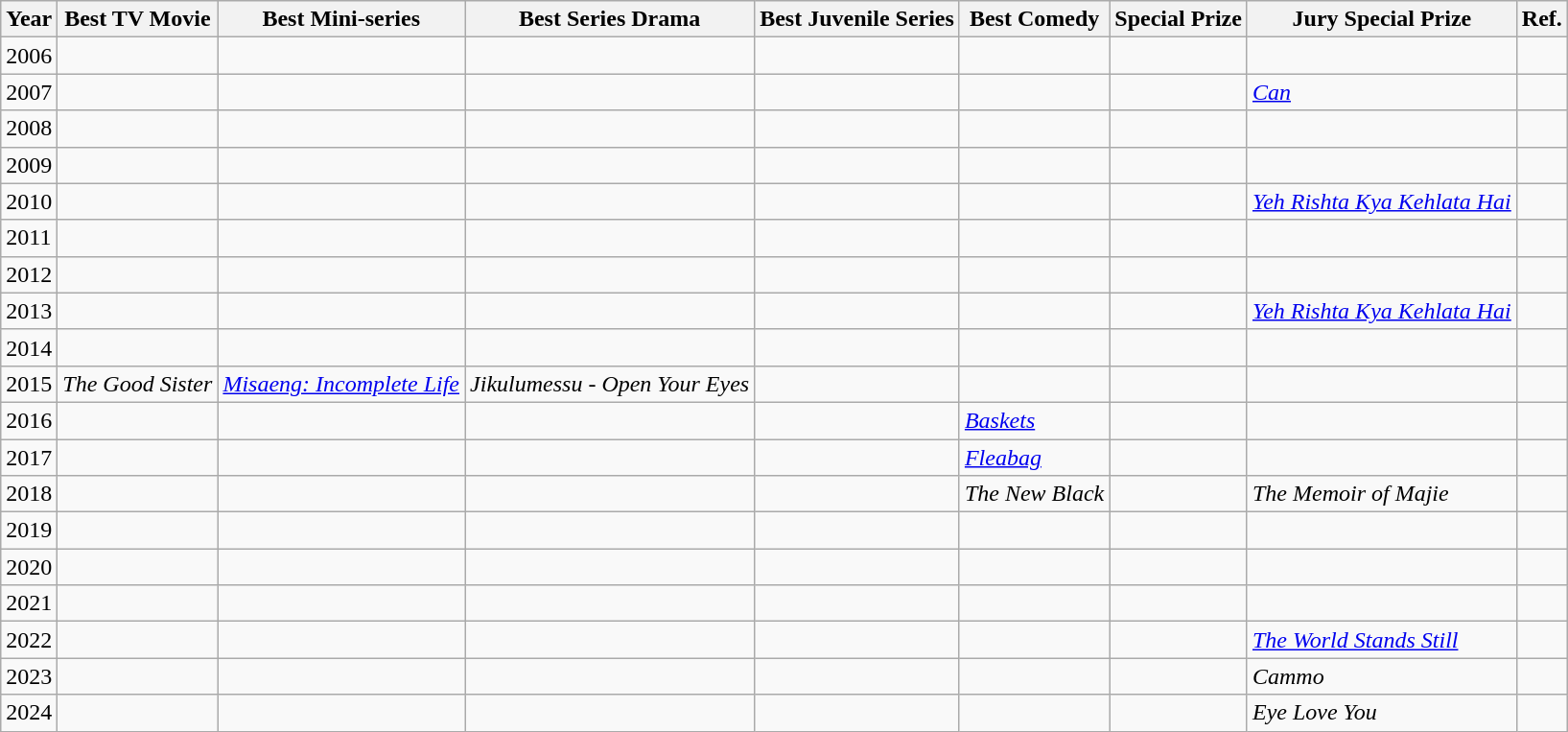<table class="wikitable">
<tr>
<th>Year</th>
<th>Best TV Movie</th>
<th>Best Mini-series</th>
<th>Best Series Drama</th>
<th>Best Juvenile Series</th>
<th>Best Comedy</th>
<th>Special Prize</th>
<th>Jury Special Prize</th>
<th>Ref.</th>
</tr>
<tr>
<td>2006</td>
<td></td>
<td></td>
<td></td>
<td></td>
<td></td>
<td></td>
<td></td>
<td></td>
</tr>
<tr>
<td>2007</td>
<td></td>
<td></td>
<td></td>
<td></td>
<td></td>
<td></td>
<td><em><a href='#'>Can</a></em><br></td>
<td></td>
</tr>
<tr>
<td>2008</td>
<td></td>
<td></td>
<td></td>
<td></td>
<td></td>
<td></td>
<td></td>
<td></td>
</tr>
<tr>
<td>2009</td>
<td></td>
<td></td>
<td></td>
<td></td>
<td></td>
<td></td>
<td></td>
<td></td>
</tr>
<tr>
<td>2010</td>
<td></td>
<td></td>
<td></td>
<td></td>
<td></td>
<td></td>
<td><em><a href='#'>Yeh Rishta Kya Kehlata Hai</a></em><br></td>
<td></td>
</tr>
<tr>
<td>2011</td>
<td></td>
<td></td>
<td></td>
<td></td>
<td></td>
<td></td>
<td></td>
<td></td>
</tr>
<tr>
<td>2012</td>
<td></td>
<td></td>
<td></td>
<td></td>
<td></td>
<td></td>
<td></td>
<td></td>
</tr>
<tr>
<td>2013</td>
<td></td>
<td></td>
<td></td>
<td></td>
<td></td>
<td></td>
<td><em><a href='#'>Yeh Rishta Kya Kehlata Hai</a></em><br></td>
<td></td>
</tr>
<tr>
<td>2014</td>
<td></td>
<td></td>
<td></td>
<td></td>
<td></td>
<td></td>
<td></td>
<td></td>
</tr>
<tr>
<td>2015</td>
<td><em>The Good Sister</em><br></td>
<td><em><a href='#'>Misaeng: Incomplete Life</a></em><br></td>
<td><em>Jikulumessu - Open Your Eyes</em><br></td>
<td></td>
<td></td>
<td></td>
<td></td>
<td></td>
</tr>
<tr>
<td>2016</td>
<td></td>
<td></td>
<td></td>
<td></td>
<td><em><a href='#'>Baskets</a></em><br></td>
<td></td>
<td></td>
<td></td>
</tr>
<tr>
<td>2017</td>
<td></td>
<td></td>
<td></td>
<td></td>
<td><em><a href='#'>Fleabag</a></em><br></td>
<td></td>
<td></td>
<td></td>
</tr>
<tr>
<td>2018</td>
<td></td>
<td></td>
<td></td>
<td></td>
<td><em>The New Black</em><br></td>
<td></td>
<td><em>The Memoir of Majie</em><br></td>
<td></td>
</tr>
<tr>
<td>2019</td>
<td></td>
<td></td>
<td></td>
<td></td>
<td></td>
<td></td>
<td></td>
<td></td>
</tr>
<tr>
<td>2020</td>
<td></td>
<td></td>
<td></td>
<td></td>
<td></td>
<td></td>
<td></td>
<td></td>
</tr>
<tr>
<td>2021</td>
<td></td>
<td></td>
<td></td>
<td></td>
<td></td>
<td></td>
<td></td>
<td></td>
</tr>
<tr>
<td>2022</td>
<td></td>
<td></td>
<td></td>
<td></td>
<td></td>
<td></td>
<td><em><a href='#'>The World Stands Still</a></em><br></td>
<td></td>
</tr>
<tr>
<td>2023</td>
<td></td>
<td></td>
<td></td>
<td></td>
<td></td>
<td></td>
<td><em>Cammo</em><br></td>
<td></td>
</tr>
<tr>
<td>2024</td>
<td></td>
<td></td>
<td></td>
<td></td>
<td></td>
<td></td>
<td><em>Eye Love You</em><br></td>
<td></td>
</tr>
</table>
